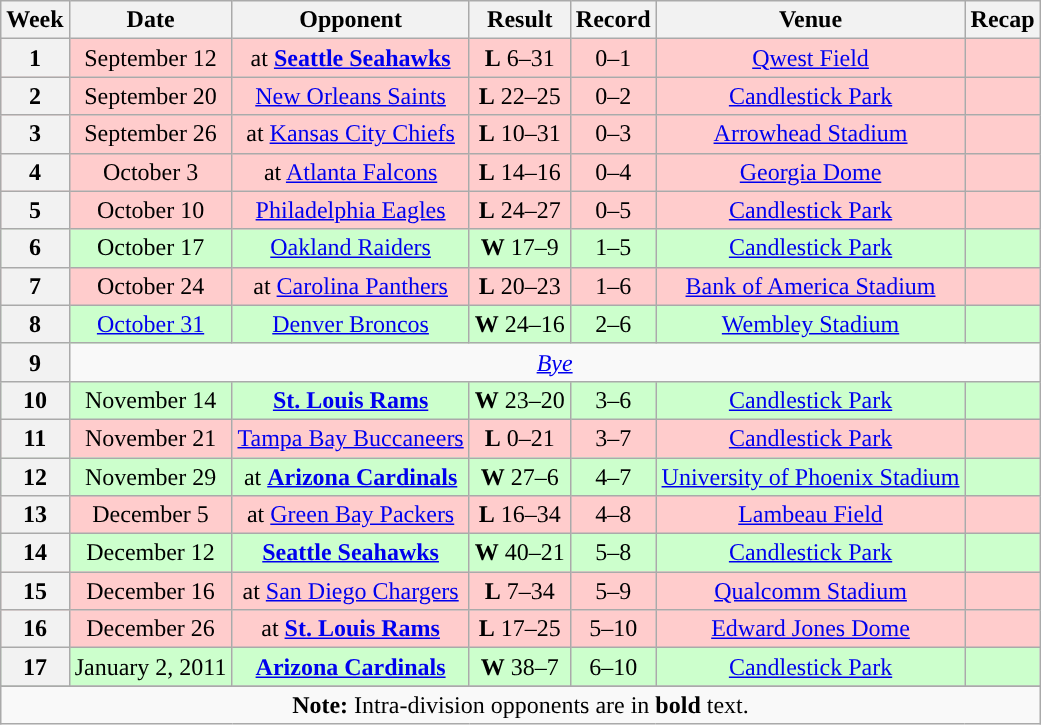<table class="wikitable" style="text-align:center;">
<tr>
<th>Week</th>
<th>Date</th>
<th>Opponent</th>
<th>Result</th>
<th>Record</th>
<th>Venue</th>
<th>Recap</th>
</tr>
<tr style="background:#fcc">
<th>1</th>
<td>September 12</td>
<td>at <strong><a href='#'>Seattle Seahawks</a></strong></td>
<td><strong>L</strong> 6–31</td>
<td>0–1</td>
<td><a href='#'>Qwest Field</a></td>
<td></td>
</tr>
<tr style="background:#fcc">
<th>2</th>
<td>September 20</td>
<td><a href='#'>New Orleans Saints</a></td>
<td><strong>L</strong> 22–25</td>
<td>0–2</td>
<td><a href='#'>Candlestick Park</a></td>
<td></td>
</tr>
<tr style="background:#fcc">
<th>3</th>
<td>September 26</td>
<td>at <a href='#'>Kansas City Chiefs</a></td>
<td><strong>L</strong> 10–31</td>
<td>0–3</td>
<td><a href='#'>Arrowhead Stadium</a></td>
<td></td>
</tr>
<tr style="background:#fcc">
<th>4</th>
<td>October 3</td>
<td>at <a href='#'>Atlanta Falcons</a></td>
<td><strong>L</strong> 14–16</td>
<td>0–4</td>
<td><a href='#'>Georgia Dome</a></td>
<td></td>
</tr>
<tr style="background:#fcc;">
<th>5</th>
<td>October 10</td>
<td><a href='#'>Philadelphia Eagles</a></td>
<td><strong>L</strong> 24–27</td>
<td>0–5</td>
<td><a href='#'>Candlestick Park</a></td>
<td></td>
</tr>
<tr style="background:#cfc">
<th>6</th>
<td>October 17</td>
<td><a href='#'>Oakland Raiders</a></td>
<td><strong>W</strong> 17–9</td>
<td>1–5</td>
<td><a href='#'>Candlestick Park</a></td>
<td></td>
</tr>
<tr style="background:#fcc">
<th>7</th>
<td>October 24</td>
<td>at <a href='#'>Carolina Panthers</a></td>
<td><strong>L</strong> 20–23</td>
<td>1–6</td>
<td><a href='#'>Bank of America Stadium</a></td>
<td></td>
</tr>
<tr style="background:#cfc;">
<th>8</th>
<td><a href='#'>October 31</a></td>
<td><a href='#'>Denver Broncos</a></td>
<td><strong>W</strong> 24–16</td>
<td>2–6</td>
<td> <a href='#'>Wembley Stadium</a> </td>
<td></td>
</tr>
<tr>
<th>9</th>
<td colspan="8"><em><a href='#'>Bye</a></em></td>
</tr>
<tr style="background:#cfc;">
<th>10</th>
<td>November 14</td>
<td><strong><a href='#'>St. Louis Rams</a></strong></td>
<td><strong>W</strong> 23–20 </td>
<td>3–6</td>
<td><a href='#'>Candlestick Park</a></td>
<td></td>
</tr>
<tr style="background:#fcc">
<th>11</th>
<td>November 21</td>
<td><a href='#'>Tampa Bay Buccaneers</a></td>
<td><strong>L</strong> 0–21</td>
<td>3–7</td>
<td><a href='#'>Candlestick Park</a></td>
<td></td>
</tr>
<tr style="background:#cfc">
<th>12</th>
<td>November 29</td>
<td>at <strong><a href='#'>Arizona Cardinals</a></strong></td>
<td><strong>W</strong> 27–6</td>
<td>4–7</td>
<td><a href='#'>University of Phoenix Stadium</a></td>
<td></td>
</tr>
<tr style="background:#fcc">
<th>13</th>
<td>December 5</td>
<td>at <a href='#'>Green Bay Packers</a></td>
<td><strong>L</strong> 16–34</td>
<td>4–8</td>
<td><a href='#'>Lambeau Field</a></td>
<td></td>
</tr>
<tr style="background:#cfc">
<th>14</th>
<td>December 12</td>
<td><strong><a href='#'>Seattle Seahawks</a></strong></td>
<td><strong>W</strong> 40–21</td>
<td>5–8</td>
<td><a href='#'>Candlestick Park</a></td>
<td></td>
</tr>
<tr style="background:#fcc">
<th>15</th>
<td>December 16</td>
<td>at <a href='#'>San Diego Chargers</a></td>
<td><strong>L</strong> 7–34</td>
<td>5–9</td>
<td><a href='#'>Qualcomm Stadium</a></td>
<td></td>
</tr>
<tr style="background:#fcc">
<th>16</th>
<td>December 26</td>
<td>at <strong><a href='#'>St. Louis Rams</a></strong></td>
<td><strong>L</strong> 17–25</td>
<td>5–10</td>
<td><a href='#'>Edward Jones Dome</a></td>
<td></td>
</tr>
<tr style="background:#cfc">
<th>17</th>
<td>January 2, 2011</td>
<td><strong><a href='#'>Arizona Cardinals</a></strong></td>
<td><strong>W</strong> 38–7</td>
<td>6–10</td>
<td><a href='#'>Candlestick Park</a></td>
<td></td>
</tr>
<tr>
</tr>
<tr>
<td colspan="8"><strong>Note:</strong> Intra-division opponents are in <strong>bold</strong> text.</td>
</tr>
</table>
